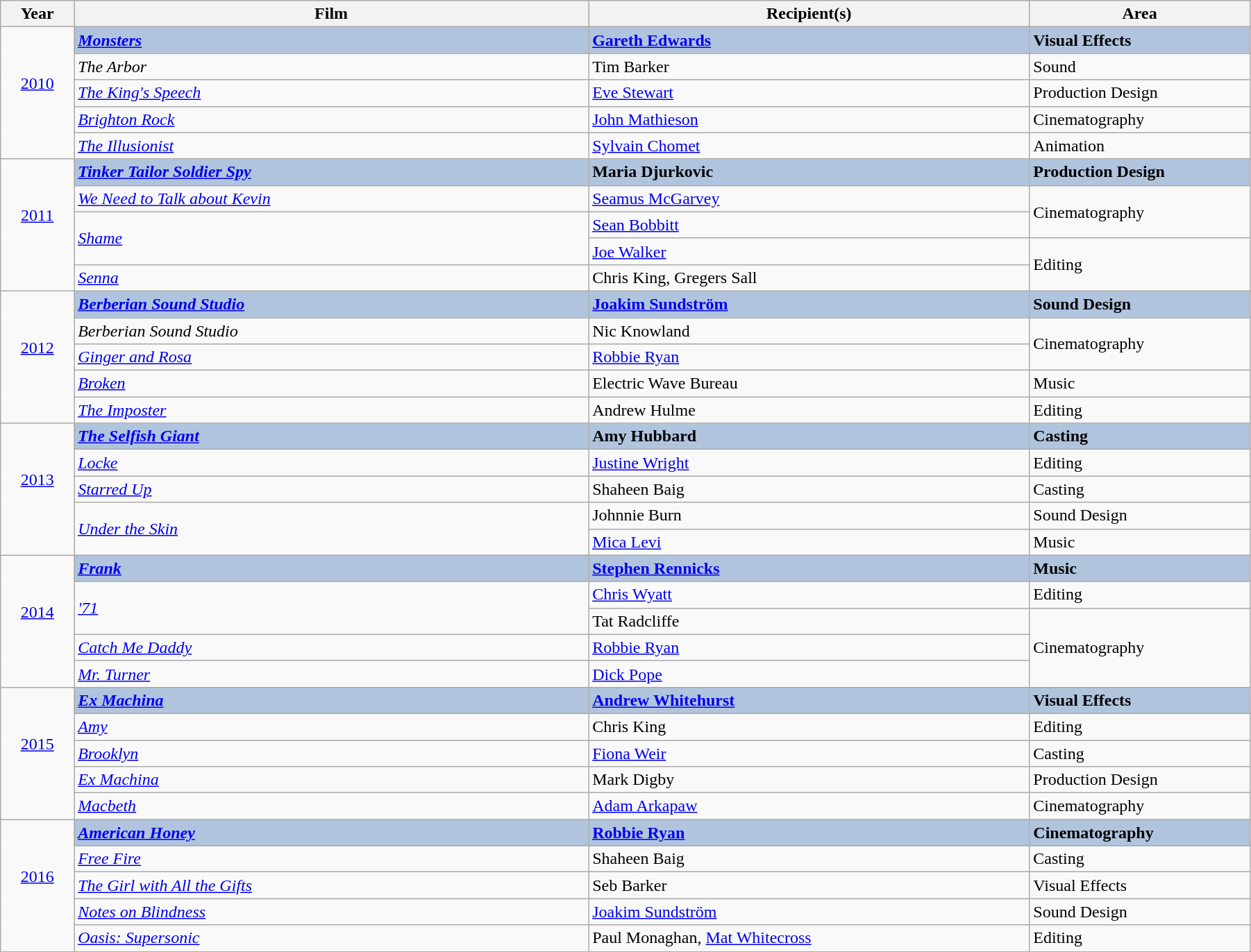<table class="wikitable" width="95%" cellpadding="5">
<tr>
<th width="5%">Year</th>
<th width="35%">Film</th>
<th width="30%">Recipient(s)</th>
<th width="15%">Area</th>
</tr>
<tr>
<td rowspan="5" style="text-align:center;"><a href='#'>2010</a><br><br></td>
<td style="background:#B0C4DE;"><strong><em><a href='#'>Monsters</a></em></strong></td>
<td style="background:#B0C4DE;"><strong><a href='#'>Gareth Edwards</a></strong></td>
<td style="background:#B0C4DE;"><strong>Visual Effects</strong></td>
</tr>
<tr>
<td><em>The Arbor</em></td>
<td>Tim Barker</td>
<td>Sound</td>
</tr>
<tr>
<td><em><a href='#'>The King's Speech</a></em></td>
<td><a href='#'>Eve Stewart</a></td>
<td>Production Design</td>
</tr>
<tr>
<td><em><a href='#'>Brighton Rock</a></em></td>
<td><a href='#'>John Mathieson</a></td>
<td>Cinematography</td>
</tr>
<tr>
<td><em><a href='#'>The Illusionist</a></em></td>
<td><a href='#'>Sylvain Chomet</a></td>
<td>Animation</td>
</tr>
<tr>
<td rowspan="5" style="text-align:center;"><a href='#'>2011</a><br><br></td>
<td style="background:#B0C4DE;"><strong><em><a href='#'>Tinker Tailor Soldier Spy</a></em></strong></td>
<td style="background:#B0C4DE;"><strong>Maria Djurkovic</strong></td>
<td style="background:#B0C4DE;"><strong>Production Design</strong></td>
</tr>
<tr>
<td><em><a href='#'>We Need to Talk about Kevin</a></em></td>
<td><a href='#'>Seamus McGarvey</a></td>
<td rowspan="2">Cinematography</td>
</tr>
<tr>
<td rowspan="2"><em><a href='#'>Shame</a></em></td>
<td><a href='#'>Sean Bobbitt</a></td>
</tr>
<tr>
<td><a href='#'>Joe Walker</a></td>
<td rowspan="2">Editing</td>
</tr>
<tr>
<td><em><a href='#'>Senna</a></em></td>
<td>Chris King, Gregers Sall</td>
</tr>
<tr>
<td rowspan="5" style="text-align:center;"><a href='#'>2012</a><br><br></td>
<td style="background:#B0C4DE;"><strong><em><a href='#'>Berberian Sound Studio</a></em></strong></td>
<td style="background:#B0C4DE;"><strong><a href='#'>Joakim Sundström</a></strong></td>
<td style="background:#B0C4DE;"><strong>Sound Design</strong></td>
</tr>
<tr>
<td><em>Berberian Sound Studio</em></td>
<td>Nic Knowland</td>
<td rowspan="2">Cinematography</td>
</tr>
<tr>
<td><em><a href='#'>Ginger and Rosa</a></em></td>
<td><a href='#'>Robbie Ryan</a></td>
</tr>
<tr>
<td><em><a href='#'>Broken</a></em></td>
<td>Electric Wave Bureau</td>
<td>Music</td>
</tr>
<tr>
<td><em><a href='#'>The Imposter</a></em></td>
<td>Andrew Hulme</td>
<td>Editing</td>
</tr>
<tr>
<td rowspan="5" style="text-align:center;"><a href='#'>2013</a><br><br></td>
<td style="background:#B0C4DE;"><strong><em><a href='#'>The Selfish Giant</a></em></strong></td>
<td style="background:#B0C4DE;"><strong>Amy Hubbard</strong></td>
<td style="background:#B0C4DE;"><strong>Casting</strong></td>
</tr>
<tr>
<td><em><a href='#'>Locke</a></em></td>
<td><a href='#'>Justine Wright</a></td>
<td>Editing</td>
</tr>
<tr>
<td><em><a href='#'>Starred Up</a></em></td>
<td>Shaheen Baig</td>
<td>Casting</td>
</tr>
<tr>
<td rowspan="2"><em><a href='#'>Under the Skin</a></em></td>
<td>Johnnie Burn</td>
<td>Sound Design</td>
</tr>
<tr>
<td><a href='#'>Mica Levi</a></td>
<td>Music</td>
</tr>
<tr>
<td rowspan="5" style="text-align:center;"><a href='#'>2014</a><br><br></td>
<td style="background:#B0C4DE;"><strong><em><a href='#'>Frank</a></em></strong></td>
<td style="background:#B0C4DE;"><strong><a href='#'>Stephen Rennicks</a></strong></td>
<td style="background:#B0C4DE;"><strong>Music</strong></td>
</tr>
<tr>
<td rowspan="2"><em><a href='#'>'71</a></em></td>
<td><a href='#'>Chris Wyatt</a></td>
<td>Editing</td>
</tr>
<tr>
<td>Tat Radcliffe</td>
<td rowspan="3">Cinematography</td>
</tr>
<tr>
<td><em><a href='#'>Catch Me Daddy</a></em></td>
<td><a href='#'>Robbie Ryan</a></td>
</tr>
<tr>
<td><em><a href='#'>Mr. Turner</a></em></td>
<td><a href='#'>Dick Pope</a></td>
</tr>
<tr>
<td rowspan="5" style="text-align:center;"><a href='#'>2015</a><br><br></td>
<td style="background:#B0C4DE;"><strong><em><a href='#'>Ex Machina</a></em></strong></td>
<td style="background:#B0C4DE;"><strong><a href='#'>Andrew Whitehurst</a></strong></td>
<td style="background:#B0C4DE;"><strong>Visual Effects</strong></td>
</tr>
<tr>
<td><em><a href='#'>Amy</a></em></td>
<td>Chris King</td>
<td>Editing</td>
</tr>
<tr>
<td><em><a href='#'>Brooklyn</a></em></td>
<td><a href='#'>Fiona Weir</a></td>
<td>Casting</td>
</tr>
<tr>
<td><em><a href='#'>Ex Machina</a></em></td>
<td>Mark Digby</td>
<td>Production Design</td>
</tr>
<tr>
<td><em><a href='#'>Macbeth</a></em></td>
<td><a href='#'>Adam Arkapaw</a></td>
<td>Cinematography</td>
</tr>
<tr>
<td rowspan="5" style="text-align:center;"><a href='#'>2016</a><br><br></td>
<td style="background:#B0C4DE;"><strong><em><a href='#'>American Honey</a></em></strong></td>
<td style="background:#B0C4DE;"><strong><a href='#'>Robbie Ryan</a></strong></td>
<td style="background:#B0C4DE;"><strong>Cinematography</strong></td>
</tr>
<tr>
<td><em><a href='#'>Free Fire</a></em></td>
<td>Shaheen Baig</td>
<td>Casting</td>
</tr>
<tr>
<td><em><a href='#'>The Girl with All the Gifts</a></em></td>
<td>Seb Barker</td>
<td>Visual Effects</td>
</tr>
<tr>
<td><em><a href='#'>Notes on Blindness</a></em></td>
<td><a href='#'>Joakim Sundström</a></td>
<td>Sound Design</td>
</tr>
<tr>
<td><em><a href='#'>Oasis: Supersonic</a></em></td>
<td>Paul Monaghan, <a href='#'>Mat Whitecross</a></td>
<td>Editing</td>
</tr>
<tr>
</tr>
</table>
